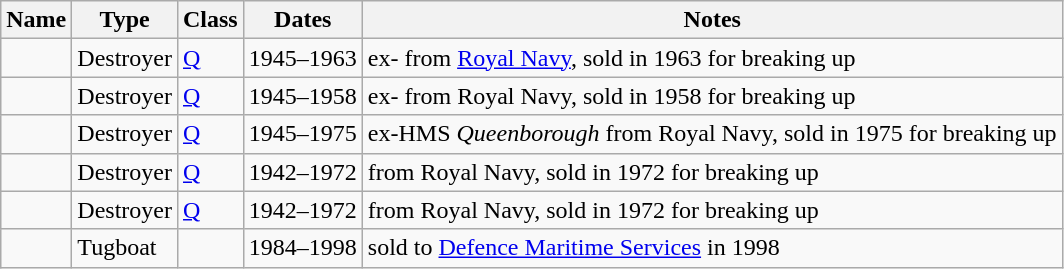<table class="wikitable sortable" border="1">
<tr>
<th>Name</th>
<th>Type</th>
<th>Class</th>
<th>Dates</th>
<th>Notes</th>
</tr>
<tr>
<td></td>
<td>Destroyer</td>
<td><a href='#'>Q</a></td>
<td>1945–1963</td>
<td>ex- from <a href='#'>Royal Navy</a>, sold in 1963 for breaking up</td>
</tr>
<tr>
<td></td>
<td>Destroyer</td>
<td><a href='#'>Q</a></td>
<td>1945–1958</td>
<td>ex- from Royal Navy, sold in 1958 for breaking up</td>
</tr>
<tr>
<td></td>
<td>Destroyer</td>
<td><a href='#'>Q</a></td>
<td>1945–1975</td>
<td>ex-HMS <em>Queenborough</em> from Royal Navy, sold in 1975 for breaking up</td>
</tr>
<tr>
<td></td>
<td>Destroyer</td>
<td><a href='#'>Q</a></td>
<td>1942–1972</td>
<td>from Royal Navy, sold in 1972 for breaking up</td>
</tr>
<tr>
<td></td>
<td>Destroyer</td>
<td><a href='#'>Q</a></td>
<td>1942–1972</td>
<td>from Royal Navy, sold in 1972 for breaking up</td>
</tr>
<tr>
<td></td>
<td>Tugboat</td>
<td></td>
<td>1984–1998</td>
<td>sold to <a href='#'>Defence Maritime Services</a> in 1998</td>
</tr>
</table>
